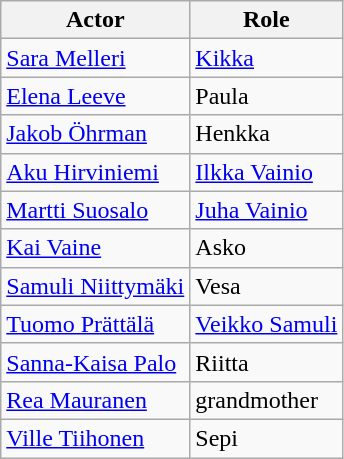<table class="wikitable">
<tr>
<th>Actor</th>
<th>Role</th>
</tr>
<tr>
<td><a href='#'>Sara Melleri</a></td>
<td><a href='#'>Kikka</a></td>
</tr>
<tr>
<td><a href='#'>Elena Leeve</a></td>
<td>Paula</td>
</tr>
<tr>
<td><a href='#'>Jakob Öhrman</a></td>
<td>Henkka</td>
</tr>
<tr>
<td><a href='#'>Aku Hirviniemi</a></td>
<td><a href='#'>Ilkka Vainio</a></td>
</tr>
<tr>
<td><a href='#'>Martti Suosalo</a></td>
<td><a href='#'>Juha Vainio</a></td>
</tr>
<tr>
<td><a href='#'>Kai Vaine</a></td>
<td>Asko</td>
</tr>
<tr>
<td><a href='#'>Samuli Niittymäki</a></td>
<td>Vesa</td>
</tr>
<tr>
<td><a href='#'>Tuomo Prättälä</a></td>
<td><a href='#'>Veikko Samuli</a></td>
</tr>
<tr>
<td><a href='#'>Sanna-Kaisa Palo</a></td>
<td>Riitta</td>
</tr>
<tr>
<td><a href='#'>Rea Mauranen</a></td>
<td>grandmother</td>
</tr>
<tr>
<td><a href='#'>Ville Tiihonen</a></td>
<td>Sepi</td>
</tr>
</table>
